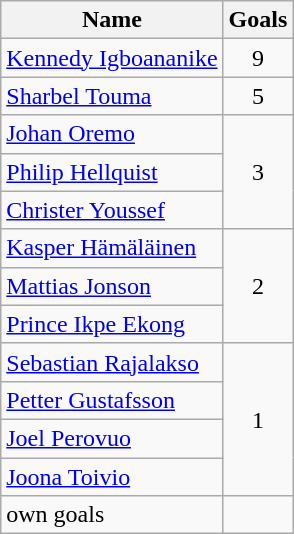<table class="wikitable">
<tr>
<th>Name</th>
<th>Goals</th>
</tr>
<tr>
<td> <a href='#'>Kennedy Igboananike</a></td>
<td rowspan="1" align=center>9</td>
</tr>
<tr>
<td> <a href='#'>Sharbel Touma</a></td>
<td rowspan="1" align=center>5</td>
</tr>
<tr>
<td> <a href='#'>Johan Oremo</a></td>
<td rowspan="3" align=center>3</td>
</tr>
<tr>
<td> <a href='#'>Philip Hellquist</a></td>
</tr>
<tr>
<td> <a href='#'>Christer Youssef</a></td>
</tr>
<tr>
<td> <a href='#'>Kasper Hämäläinen</a></td>
<td rowspan="3" align=center>2</td>
</tr>
<tr>
<td> <a href='#'>Mattias Jonson</a></td>
</tr>
<tr>
<td> <a href='#'>Prince Ikpe Ekong</a></td>
</tr>
<tr>
<td> <a href='#'>Sebastian Rajalakso</a></td>
<td rowspan="4" align=center>1</td>
</tr>
<tr>
<td> <a href='#'>Petter Gustafsson</a></td>
</tr>
<tr>
<td> <a href='#'>Joel Perovuo</a></td>
</tr>
<tr>
<td> <a href='#'>Joona Toivio</a></td>
</tr>
<tr>
<td>own goals</td>
<td></td>
</tr>
</table>
